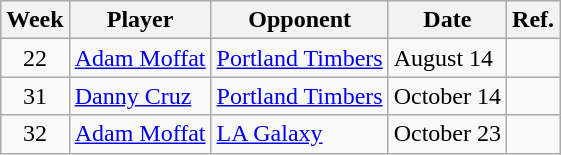<table class="wikitable">
<tr>
<th>Week</th>
<th>Player</th>
<th>Opponent</th>
<th>Date</th>
<th>Ref.</th>
</tr>
<tr>
<td align=center>22</td>
<td> <a href='#'>Adam Moffat</a></td>
<td><a href='#'>Portland Timbers</a></td>
<td>August 14</td>
<td></td>
</tr>
<tr>
<td align=center>31</td>
<td> <a href='#'>Danny Cruz</a></td>
<td><a href='#'>Portland Timbers</a></td>
<td>October 14</td>
<td></td>
</tr>
<tr>
<td align=center>32</td>
<td> <a href='#'>Adam Moffat</a></td>
<td><a href='#'>LA Galaxy</a></td>
<td>October 23</td>
<td></td>
</tr>
</table>
